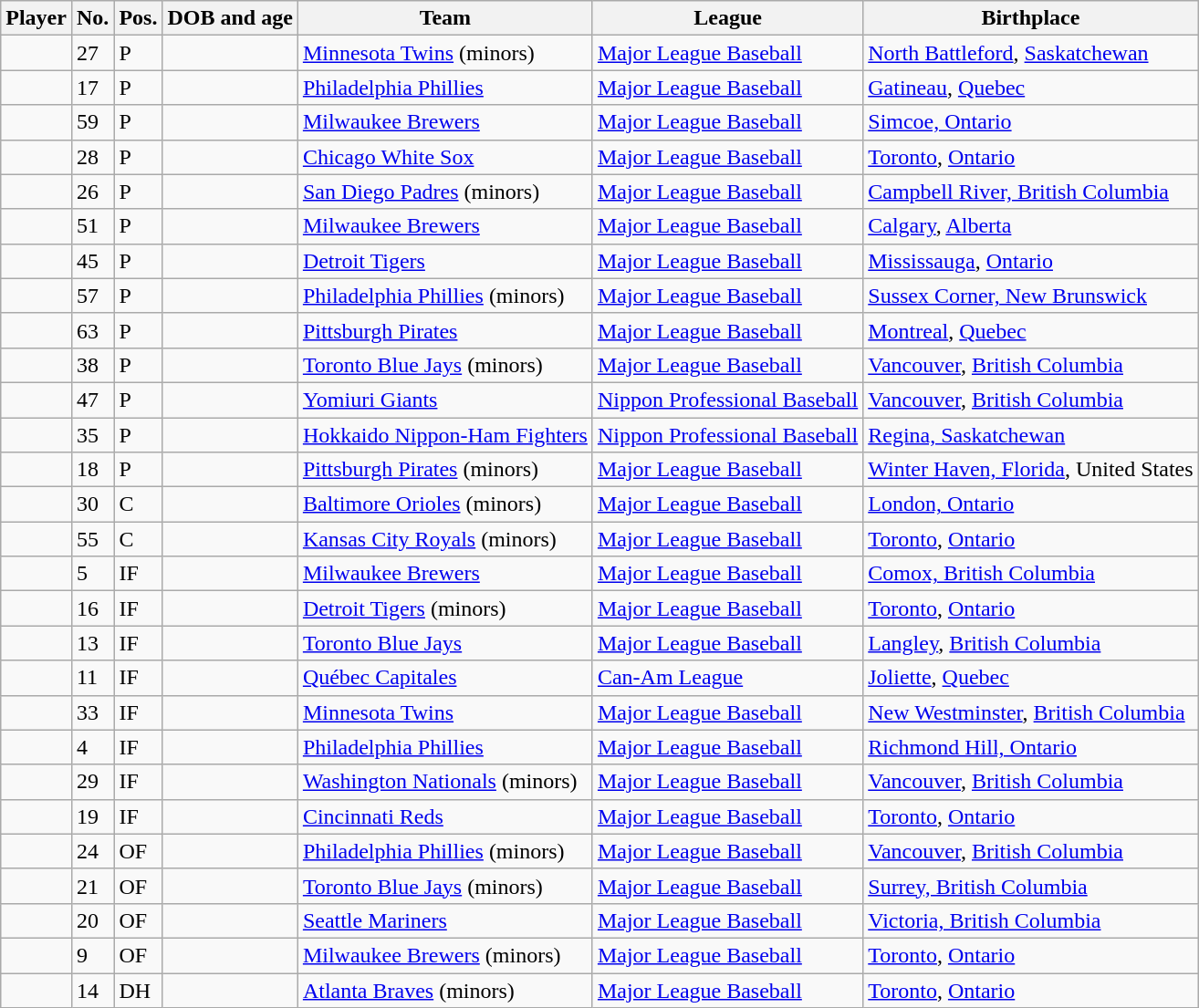<table class="wikitable sortable">
<tr>
<th>Player</th>
<th>No.</th>
<th>Pos.</th>
<th>DOB and age</th>
<th>Team</th>
<th>League</th>
<th>Birthplace</th>
</tr>
<tr>
<td></td>
<td>27</td>
<td>P</td>
<td></td>
<td> <a href='#'>Minnesota Twins</a> (minors)</td>
<td><a href='#'>Major League Baseball</a></td>
<td><a href='#'>North Battleford</a>, <a href='#'>Saskatchewan</a></td>
</tr>
<tr>
<td></td>
<td>17</td>
<td>P</td>
<td></td>
<td> <a href='#'>Philadelphia Phillies</a></td>
<td><a href='#'>Major League Baseball</a></td>
<td><a href='#'>Gatineau</a>, <a href='#'>Quebec</a></td>
</tr>
<tr>
<td></td>
<td>59</td>
<td>P</td>
<td></td>
<td> <a href='#'>Milwaukee Brewers</a></td>
<td><a href='#'>Major League Baseball</a></td>
<td><a href='#'>Simcoe, Ontario</a></td>
</tr>
<tr>
<td></td>
<td>28</td>
<td>P</td>
<td></td>
<td> <a href='#'>Chicago White Sox</a></td>
<td><a href='#'>Major League Baseball</a></td>
<td><a href='#'>Toronto</a>, <a href='#'>Ontario</a></td>
</tr>
<tr>
<td></td>
<td>26</td>
<td>P</td>
<td></td>
<td> <a href='#'>San Diego Padres</a> (minors)</td>
<td><a href='#'>Major League Baseball</a></td>
<td><a href='#'>Campbell River, British Columbia</a></td>
</tr>
<tr>
<td></td>
<td>51</td>
<td>P</td>
<td></td>
<td> <a href='#'>Milwaukee Brewers</a></td>
<td><a href='#'>Major League Baseball</a></td>
<td><a href='#'>Calgary</a>, <a href='#'>Alberta</a></td>
</tr>
<tr>
<td></td>
<td>45</td>
<td>P</td>
<td></td>
<td> <a href='#'>Detroit Tigers</a></td>
<td><a href='#'>Major League Baseball</a></td>
<td><a href='#'>Mississauga</a>, <a href='#'>Ontario</a></td>
</tr>
<tr>
<td></td>
<td>57</td>
<td>P</td>
<td></td>
<td> <a href='#'>Philadelphia Phillies</a> (minors)</td>
<td><a href='#'>Major League Baseball</a></td>
<td><a href='#'>Sussex Corner, New Brunswick</a></td>
</tr>
<tr>
<td></td>
<td>63</td>
<td>P</td>
<td></td>
<td> <a href='#'>Pittsburgh Pirates</a></td>
<td><a href='#'>Major League Baseball</a></td>
<td><a href='#'>Montreal</a>, <a href='#'>Quebec</a></td>
</tr>
<tr>
<td></td>
<td>38</td>
<td>P</td>
<td></td>
<td> <a href='#'>Toronto Blue Jays</a> (minors)</td>
<td><a href='#'>Major League Baseball</a></td>
<td><a href='#'>Vancouver</a>, <a href='#'>British Columbia</a></td>
</tr>
<tr>
<td></td>
<td>47</td>
<td>P</td>
<td></td>
<td> <a href='#'>Yomiuri Giants</a></td>
<td><a href='#'>Nippon Professional Baseball</a></td>
<td><a href='#'>Vancouver</a>, <a href='#'>British Columbia</a></td>
</tr>
<tr>
<td></td>
<td>35</td>
<td>P</td>
<td></td>
<td> <a href='#'>Hokkaido Nippon-Ham Fighters</a></td>
<td><a href='#'>Nippon Professional Baseball</a></td>
<td><a href='#'>Regina, Saskatchewan</a></td>
</tr>
<tr>
<td></td>
<td>18</td>
<td>P</td>
<td></td>
<td> <a href='#'>Pittsburgh Pirates</a> (minors)</td>
<td><a href='#'>Major League Baseball</a></td>
<td><a href='#'>Winter Haven, Florida</a>, United States</td>
</tr>
<tr>
<td></td>
<td>30</td>
<td>C</td>
<td></td>
<td> <a href='#'>Baltimore Orioles</a> (minors)</td>
<td><a href='#'>Major League Baseball</a></td>
<td><a href='#'>London, Ontario</a></td>
</tr>
<tr>
<td></td>
<td>55</td>
<td>C</td>
<td></td>
<td> <a href='#'>Kansas City Royals</a> (minors)</td>
<td><a href='#'>Major League Baseball</a></td>
<td><a href='#'>Toronto</a>, <a href='#'>Ontario</a></td>
</tr>
<tr>
<td></td>
<td>5</td>
<td>IF</td>
<td></td>
<td> <a href='#'>Milwaukee Brewers</a></td>
<td><a href='#'>Major League Baseball</a></td>
<td><a href='#'>Comox, British Columbia</a></td>
</tr>
<tr>
<td></td>
<td>16</td>
<td>IF</td>
<td></td>
<td> <a href='#'>Detroit Tigers</a> (minors)</td>
<td><a href='#'>Major League Baseball</a></td>
<td><a href='#'>Toronto</a>, <a href='#'>Ontario</a></td>
</tr>
<tr>
<td></td>
<td>13</td>
<td>IF</td>
<td></td>
<td> <a href='#'>Toronto Blue Jays</a></td>
<td><a href='#'>Major League Baseball</a></td>
<td><a href='#'>Langley</a>, <a href='#'>British Columbia</a></td>
</tr>
<tr>
<td></td>
<td>11</td>
<td>IF</td>
<td></td>
<td> <a href='#'>Québec Capitales</a></td>
<td><a href='#'>Can-Am League</a></td>
<td><a href='#'>Joliette</a>, <a href='#'>Quebec</a></td>
</tr>
<tr>
<td></td>
<td>33</td>
<td>IF</td>
<td></td>
<td> <a href='#'>Minnesota Twins</a></td>
<td><a href='#'>Major League Baseball</a></td>
<td><a href='#'>New Westminster</a>, <a href='#'>British Columbia</a></td>
</tr>
<tr>
<td></td>
<td>4</td>
<td>IF</td>
<td></td>
<td> <a href='#'>Philadelphia Phillies</a></td>
<td><a href='#'>Major League Baseball</a></td>
<td><a href='#'>Richmond Hill, Ontario</a></td>
</tr>
<tr>
<td></td>
<td>29</td>
<td>IF</td>
<td></td>
<td> <a href='#'>Washington Nationals</a> (minors)</td>
<td><a href='#'>Major League Baseball</a></td>
<td><a href='#'>Vancouver</a>, <a href='#'>British Columbia</a></td>
</tr>
<tr>
<td></td>
<td>19</td>
<td>IF</td>
<td></td>
<td> <a href='#'>Cincinnati Reds</a></td>
<td><a href='#'>Major League Baseball</a></td>
<td><a href='#'>Toronto</a>, <a href='#'>Ontario</a></td>
</tr>
<tr>
<td></td>
<td>24</td>
<td>OF</td>
<td></td>
<td> <a href='#'>Philadelphia Phillies</a> (minors)</td>
<td><a href='#'>Major League Baseball</a></td>
<td><a href='#'>Vancouver</a>, <a href='#'>British Columbia</a></td>
</tr>
<tr>
<td></td>
<td>21</td>
<td>OF</td>
<td></td>
<td> <a href='#'>Toronto Blue Jays</a> (minors)</td>
<td><a href='#'>Major League Baseball</a></td>
<td><a href='#'>Surrey, British Columbia</a></td>
</tr>
<tr>
<td></td>
<td>20</td>
<td>OF</td>
<td></td>
<td> <a href='#'>Seattle Mariners</a></td>
<td><a href='#'>Major League Baseball</a></td>
<td><a href='#'>Victoria, British Columbia</a></td>
</tr>
<tr>
<td></td>
<td>9</td>
<td>OF</td>
<td></td>
<td> <a href='#'>Milwaukee Brewers</a> (minors)</td>
<td><a href='#'>Major League Baseball</a></td>
<td><a href='#'>Toronto</a>, <a href='#'>Ontario</a></td>
</tr>
<tr>
<td></td>
<td>14</td>
<td>DH</td>
<td></td>
<td> <a href='#'>Atlanta Braves</a> (minors)</td>
<td><a href='#'>Major League Baseball</a></td>
<td><a href='#'>Toronto</a>, <a href='#'>Ontario</a></td>
</tr>
</table>
